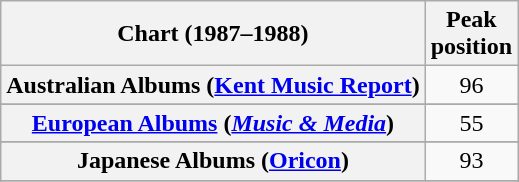<table class="wikitable sortable plainrowheaders" style="text-align:center">
<tr>
<th scope="col">Chart (1987–1988)</th>
<th scope="col">Peak<br>position</th>
</tr>
<tr>
<th scope="row">Australian Albums (<a href='#'>Kent Music Report</a>)</th>
<td>96</td>
</tr>
<tr>
</tr>
<tr>
<th scope="row"><a href='#'>European Albums</a> (<em><a href='#'>Music & Media</a></em>)</th>
<td>55</td>
</tr>
<tr>
</tr>
<tr>
<th scope="row">Japanese Albums (<a href='#'>Oricon</a>)</th>
<td>93</td>
</tr>
<tr>
</tr>
<tr>
</tr>
<tr>
</tr>
</table>
